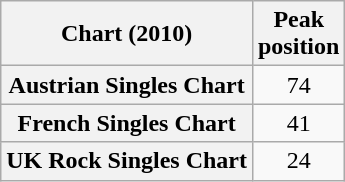<table class="wikitable sortable plainrowheaders" style="text-align:center">
<tr>
<th scope="col">Chart (2010)</th>
<th scope="col">Peak<br>position</th>
</tr>
<tr>
<th scope="row">Austrian Singles Chart</th>
<td>74</td>
</tr>
<tr>
<th scope="row">French Singles Chart</th>
<td>41</td>
</tr>
<tr>
<th scope="row">UK Rock Singles Chart</th>
<td>24</td>
</tr>
</table>
